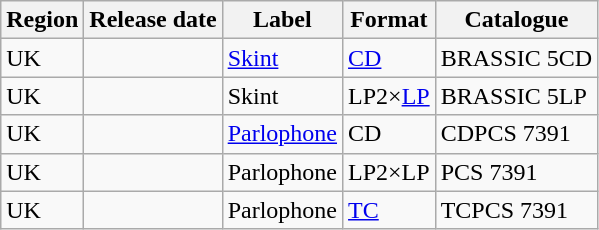<table class="wikitable sortable">
<tr>
<th>Region</th>
<th>Release date</th>
<th>Label</th>
<th>Format</th>
<th>Catalogue</th>
</tr>
<tr>
<td>UK</td>
<td></td>
<td><a href='#'>Skint</a></td>
<td><a href='#'>CD</a></td>
<td>BRASSIC 5CD</td>
</tr>
<tr>
<td>UK</td>
<td></td>
<td>Skint</td>
<td><span>LP</span>2×<a href='#'>LP</a></td>
<td>BRASSIC 5LP</td>
</tr>
<tr>
<td>UK</td>
<td></td>
<td><a href='#'>Parlophone</a></td>
<td>CD</td>
<td>CDPCS 7391</td>
</tr>
<tr>
<td>UK</td>
<td></td>
<td>Parlophone</td>
<td><span>LP</span>2×LP</td>
<td>PCS 7391</td>
</tr>
<tr>
<td>UK</td>
<td></td>
<td>Parlophone</td>
<td><a href='#'>TC</a></td>
<td>TCPCS 7391</td>
</tr>
</table>
